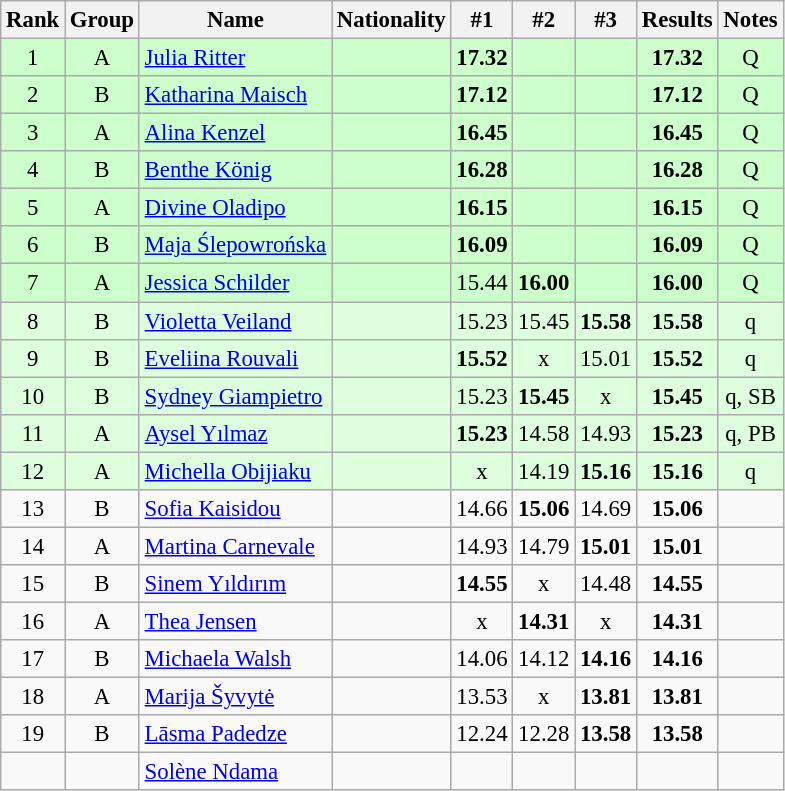<table class="wikitable sortable" style="text-align:center;font-size:95%">
<tr>
<th>Rank</th>
<th>Group</th>
<th>Name</th>
<th>Nationality</th>
<th>#1</th>
<th>#2</th>
<th>#3</th>
<th>Results</th>
<th>Notes</th>
</tr>
<tr bgcolor=ccffcc>
<td>1</td>
<td>A</td>
<td align=left><a href='#'>Julia Ritter</a></td>
<td align=left></td>
<td><strong>17.32</strong></td>
<td></td>
<td></td>
<td><strong>17.32</strong></td>
<td>Q</td>
</tr>
<tr bgcolor=ccffcc>
<td>2</td>
<td>B</td>
<td align=left><a href='#'>Katharina Maisch</a></td>
<td align=left></td>
<td><strong>17.12</strong></td>
<td></td>
<td></td>
<td><strong>17.12</strong></td>
<td>Q</td>
</tr>
<tr bgcolor=ccffcc>
<td>3</td>
<td>A</td>
<td align=left><a href='#'>Alina Kenzel</a></td>
<td align=left></td>
<td><strong>16.45</strong></td>
<td></td>
<td></td>
<td><strong>16.45</strong></td>
<td>Q</td>
</tr>
<tr bgcolor=ccffcc>
<td>4</td>
<td>B</td>
<td align=left><a href='#'>Benthe König</a></td>
<td align=left></td>
<td><strong>16.28</strong></td>
<td></td>
<td></td>
<td><strong>16.28</strong></td>
<td>Q</td>
</tr>
<tr bgcolor=ccffcc>
<td>5</td>
<td>A</td>
<td align=left><a href='#'>Divine Oladipo</a></td>
<td align=left></td>
<td><strong>16.15</strong></td>
<td></td>
<td></td>
<td><strong>16.15</strong></td>
<td>Q</td>
</tr>
<tr bgcolor=ccffcc>
<td>6</td>
<td>B</td>
<td align=left><a href='#'>Maja Ślepowrońska</a></td>
<td align=left></td>
<td><strong>16.09</strong></td>
<td></td>
<td></td>
<td><strong>16.09</strong></td>
<td>Q</td>
</tr>
<tr bgcolor=ccffcc>
<td>7</td>
<td>A</td>
<td align=left><a href='#'>Jessica Schilder</a></td>
<td align=left></td>
<td>15.44</td>
<td><strong>16.00</strong></td>
<td></td>
<td><strong>16.00</strong></td>
<td>Q</td>
</tr>
<tr bgcolor=ddffdd>
<td>8</td>
<td>B</td>
<td align=left><a href='#'>Violetta Veiland</a></td>
<td align=left></td>
<td>15.23</td>
<td>15.45</td>
<td><strong>15.58</strong></td>
<td><strong>15.58</strong></td>
<td>q</td>
</tr>
<tr bgcolor=ddffdd>
<td>9</td>
<td>B</td>
<td align=left><a href='#'>Eveliina Rouvali</a></td>
<td align=left></td>
<td><strong>15.52</strong></td>
<td>x</td>
<td>15.01</td>
<td><strong>15.52</strong></td>
<td>q</td>
</tr>
<tr bgcolor=ddffdd>
<td>10</td>
<td>B</td>
<td align=left><a href='#'>Sydney Giampietro</a></td>
<td align=left></td>
<td>15.23</td>
<td><strong>15.45</strong></td>
<td>x</td>
<td><strong>15.45</strong></td>
<td>q, SB</td>
</tr>
<tr bgcolor=ddffdd>
<td>11</td>
<td>A</td>
<td align=left><a href='#'>Aysel Yılmaz</a></td>
<td align=left></td>
<td><strong>15.23</strong></td>
<td>14.58</td>
<td>14.93</td>
<td><strong>15.23</strong></td>
<td>q, PB</td>
</tr>
<tr bgcolor=ddffdd>
<td>12</td>
<td>A</td>
<td align=left><a href='#'>Michella Obijiaku</a></td>
<td align=left></td>
<td>x</td>
<td>14.19</td>
<td><strong>15.16</strong></td>
<td><strong>15.16</strong></td>
<td>q</td>
</tr>
<tr>
<td>13</td>
<td>B</td>
<td align=left><a href='#'>Sofia Kaisidou</a></td>
<td align=left></td>
<td>14.66</td>
<td><strong>15.06</strong></td>
<td>14.69</td>
<td><strong>15.06</strong></td>
<td></td>
</tr>
<tr>
<td>14</td>
<td>A</td>
<td align=left><a href='#'>Martina Carnevale</a></td>
<td align=left></td>
<td>14.93</td>
<td>14.79</td>
<td><strong>15.01</strong></td>
<td><strong>15.01</strong></td>
<td></td>
</tr>
<tr>
<td>15</td>
<td>B</td>
<td align=left><a href='#'>Sinem Yıldırım</a></td>
<td align=left></td>
<td><strong>14.55</strong></td>
<td>x</td>
<td>14.48</td>
<td><strong>14.55</strong></td>
<td></td>
</tr>
<tr>
<td>16</td>
<td>A</td>
<td align=left><a href='#'>Thea Jensen</a></td>
<td align=left></td>
<td>x</td>
<td><strong>14.31</strong></td>
<td>x</td>
<td><strong>14.31</strong></td>
<td></td>
</tr>
<tr>
<td>17</td>
<td>B</td>
<td align=left><a href='#'>Michaela Walsh</a></td>
<td align=left></td>
<td>14.06</td>
<td>14.12</td>
<td><strong>14.16</strong></td>
<td><strong>14.16</strong></td>
<td></td>
</tr>
<tr>
<td>18</td>
<td>A</td>
<td align=left><a href='#'>Marija Šyvytė</a></td>
<td align=left></td>
<td>13.53</td>
<td>x</td>
<td><strong>13.81</strong></td>
<td><strong>13.81</strong></td>
<td></td>
</tr>
<tr>
<td>19</td>
<td>B</td>
<td align=left><a href='#'>Lāsma Padedze</a></td>
<td align=left></td>
<td>12.24</td>
<td>12.28</td>
<td><strong>13.58</strong></td>
<td><strong>13.58</strong></td>
<td></td>
</tr>
<tr>
<td></td>
<td></td>
<td align=left><a href='#'>Solène Ndama</a></td>
<td align=left></td>
<td></td>
<td></td>
<td></td>
<td><strong></strong></td>
<td></td>
</tr>
</table>
